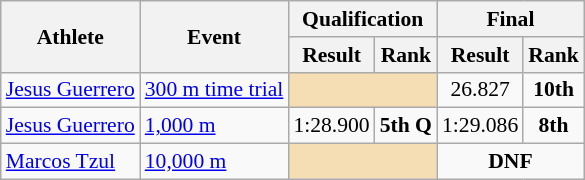<table class="wikitable" border="1" style="font-size:90%">
<tr>
<th rowspan=2>Athlete</th>
<th rowspan=2>Event</th>
<th colspan=2>Qualification</th>
<th colspan=2>Final</th>
</tr>
<tr>
<th>Result</th>
<th>Rank</th>
<th>Result</th>
<th>Rank</th>
</tr>
<tr>
<td><a href='#'>Jesus Guerrero</a></td>
<td><a href='#'>300 m time trial</a></td>
<td bgcolor=wheat colspan="2"></td>
<td align=center>26.827</td>
<td align=center><strong>10th</strong></td>
</tr>
<tr>
<td><a href='#'>Jesus Guerrero</a></td>
<td><a href='#'>1,000 m</a></td>
<td align=center>1:28.900</td>
<td align=center><strong>5th Q</strong></td>
<td align=center>1:29.086</td>
<td align=center><strong>8th</strong></td>
</tr>
<tr>
<td><a href='#'>Marcos Tzul</a></td>
<td><a href='#'>10,000 m</a></td>
<td bgcolor=wheat colspan="2"></td>
<td align=center colspan=2><strong>DNF</strong></td>
</tr>
</table>
